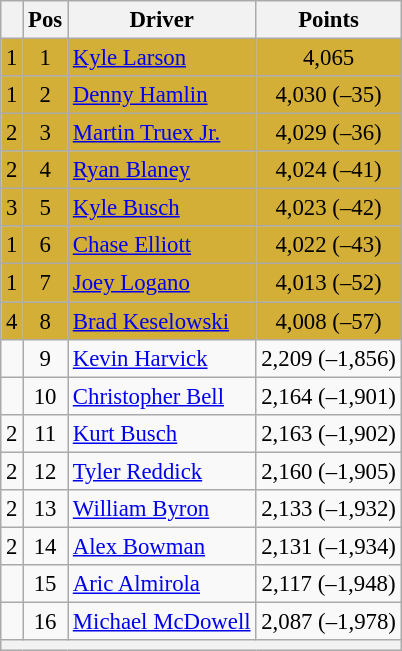<table class="wikitable" style="font-size: 95%">
<tr>
<th></th>
<th>Pos</th>
<th>Driver</th>
<th>Points</th>
</tr>
<tr style="background:#D4AF37;">
<td align="left"> 1</td>
<td style="text-align:center;">1</td>
<td><a href='#'>Kyle Larson</a></td>
<td style="text-align:center;">4,065</td>
</tr>
<tr style="background:#D4AF37;">
<td align="left"> 1</td>
<td style="text-align:center;">2</td>
<td><a href='#'>Denny Hamlin</a></td>
<td style="text-align:center;">4,030 (–35)</td>
</tr>
<tr style="background:#D4AF37;">
<td align="left"> 2</td>
<td style="text-align:center;">3</td>
<td><a href='#'>Martin Truex Jr.</a></td>
<td style="text-align:center;">4,029 (–36)</td>
</tr>
<tr style="background:#D4AF37;">
<td align="left"> 2</td>
<td style="text-align:center;">4</td>
<td><a href='#'>Ryan Blaney</a></td>
<td style="text-align:center;">4,024 (–41)</td>
</tr>
<tr style="background:#D4AF37;">
<td align="left"> 3</td>
<td style="text-align:center;">5</td>
<td><a href='#'>Kyle Busch</a></td>
<td style="text-align:center;">4,023 (–42)</td>
</tr>
<tr style="background:#D4AF37;">
<td align="left"> 1</td>
<td style="text-align:center;">6</td>
<td><a href='#'>Chase Elliott</a></td>
<td style="text-align:center;">4,022 (–43)</td>
</tr>
<tr style="background:#D4AF37;">
<td align="left"> 1</td>
<td style="text-align:center;">7</td>
<td><a href='#'>Joey Logano</a></td>
<td style="text-align:center;">4,013 (–52)</td>
</tr>
<tr style="background:#D4AF37;">
<td align="left"> 4</td>
<td style="text-align:center;">8</td>
<td><a href='#'>Brad Keselowski</a></td>
<td style="text-align:center;">4,008 (–57)</td>
</tr>
<tr>
<td align="left"></td>
<td style="text-align:center;">9</td>
<td><a href='#'>Kevin Harvick</a></td>
<td style="text-align:center;">2,209 (–1,856)</td>
</tr>
<tr>
<td align="left"></td>
<td style="text-align:center;">10</td>
<td><a href='#'>Christopher Bell</a></td>
<td style="text-align:center;">2,164 (–1,901)</td>
</tr>
<tr>
<td align="left"> 2</td>
<td style="text-align:center;">11</td>
<td><a href='#'>Kurt Busch</a></td>
<td style="text-align:center;">2,163 (–1,902)</td>
</tr>
<tr>
<td align="left"> 2</td>
<td style="text-align:center;">12</td>
<td><a href='#'>Tyler Reddick</a></td>
<td style="text-align:center;">2,160 (–1,905)</td>
</tr>
<tr>
<td align="left"> 2</td>
<td style="text-align:center;">13</td>
<td><a href='#'>William Byron</a></td>
<td style="text-align:center;">2,133 (–1,932)</td>
</tr>
<tr>
<td align="left"> 2</td>
<td style="text-align:center;">14</td>
<td><a href='#'>Alex Bowman</a></td>
<td style="text-align:center;">2,131 (–1,934)</td>
</tr>
<tr>
<td align="left"></td>
<td style="text-align:center;">15</td>
<td><a href='#'>Aric Almirola</a></td>
<td style="text-align:center;">2,117 (–1,948)</td>
</tr>
<tr>
<td align="left"></td>
<td style="text-align:center;">16</td>
<td><a href='#'>Michael McDowell</a></td>
<td style="text-align:center;">2,087 (–1,978)</td>
</tr>
<tr class="sortbottom">
<th colspan="9"></th>
</tr>
</table>
